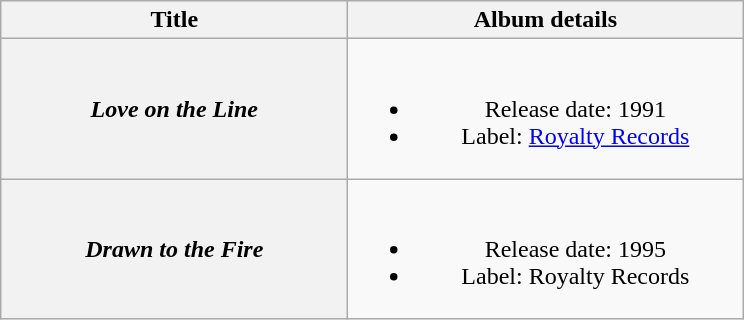<table class="wikitable plainrowheaders" style="text-align:center;">
<tr>
<th style="width:14em;">Title</th>
<th style="width:16em;">Album details</th>
</tr>
<tr>
<th scope="row"><em>Love on the Line</em></th>
<td><br><ul><li>Release date: 1991</li><li>Label: <a href='#'>Royalty Records</a></li></ul></td>
</tr>
<tr>
<th scope="row"><em>Drawn to the Fire</em></th>
<td><br><ul><li>Release date: 1995</li><li>Label: Royalty Records</li></ul></td>
</tr>
</table>
